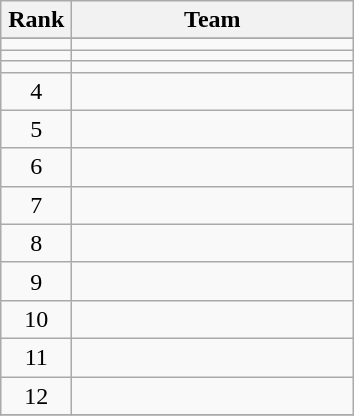<table class="wikitable" style="text-align:center;">
<tr>
<th width=40>Rank</th>
<th width=180>Team</th>
</tr>
<tr>
</tr>
<tr>
<td></td>
<td style="text-align:left;"></td>
</tr>
<tr>
<td></td>
<td style="text-align:left;"></td>
</tr>
<tr>
<td></td>
<td style="text-align:left;"></td>
</tr>
<tr>
<td>4</td>
<td style="text-align:left;"></td>
</tr>
<tr>
<td>5</td>
<td style="text-align:left;"></td>
</tr>
<tr>
<td>6</td>
<td style="text-align:left;"></td>
</tr>
<tr>
<td>7</td>
<td style="text-align:left;"></td>
</tr>
<tr>
<td>8</td>
<td style="text-align:left;"></td>
</tr>
<tr>
<td>9</td>
<td style="text-align:left;"></td>
</tr>
<tr>
<td>10</td>
<td style="text-align:left;"></td>
</tr>
<tr>
<td>11</td>
<td style="text-align:left;"></td>
</tr>
<tr>
<td>12</td>
<td style="text-align:left;"></td>
</tr>
<tr>
</tr>
</table>
